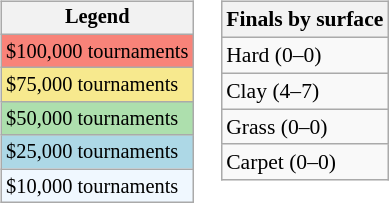<table>
<tr valign=top>
<td><br><table class=wikitable style="font-size:85%">
<tr>
<th>Legend</th>
</tr>
<tr style="background:#f88379;">
<td>$100,000 tournaments</td>
</tr>
<tr style="background:#f7e98e;">
<td>$75,000 tournaments</td>
</tr>
<tr style="background:#addfad;">
<td>$50,000 tournaments</td>
</tr>
<tr style="background:lightblue;">
<td>$25,000 tournaments</td>
</tr>
<tr style="background:#f0f8ff;">
<td>$10,000 tournaments</td>
</tr>
</table>
</td>
<td><br><table class=wikitable style="font-size:90%">
<tr>
<th>Finals by surface</th>
</tr>
<tr>
<td>Hard (0–0)</td>
</tr>
<tr>
<td>Clay (4–7)</td>
</tr>
<tr>
<td>Grass (0–0)</td>
</tr>
<tr>
<td>Carpet (0–0)</td>
</tr>
</table>
</td>
</tr>
</table>
